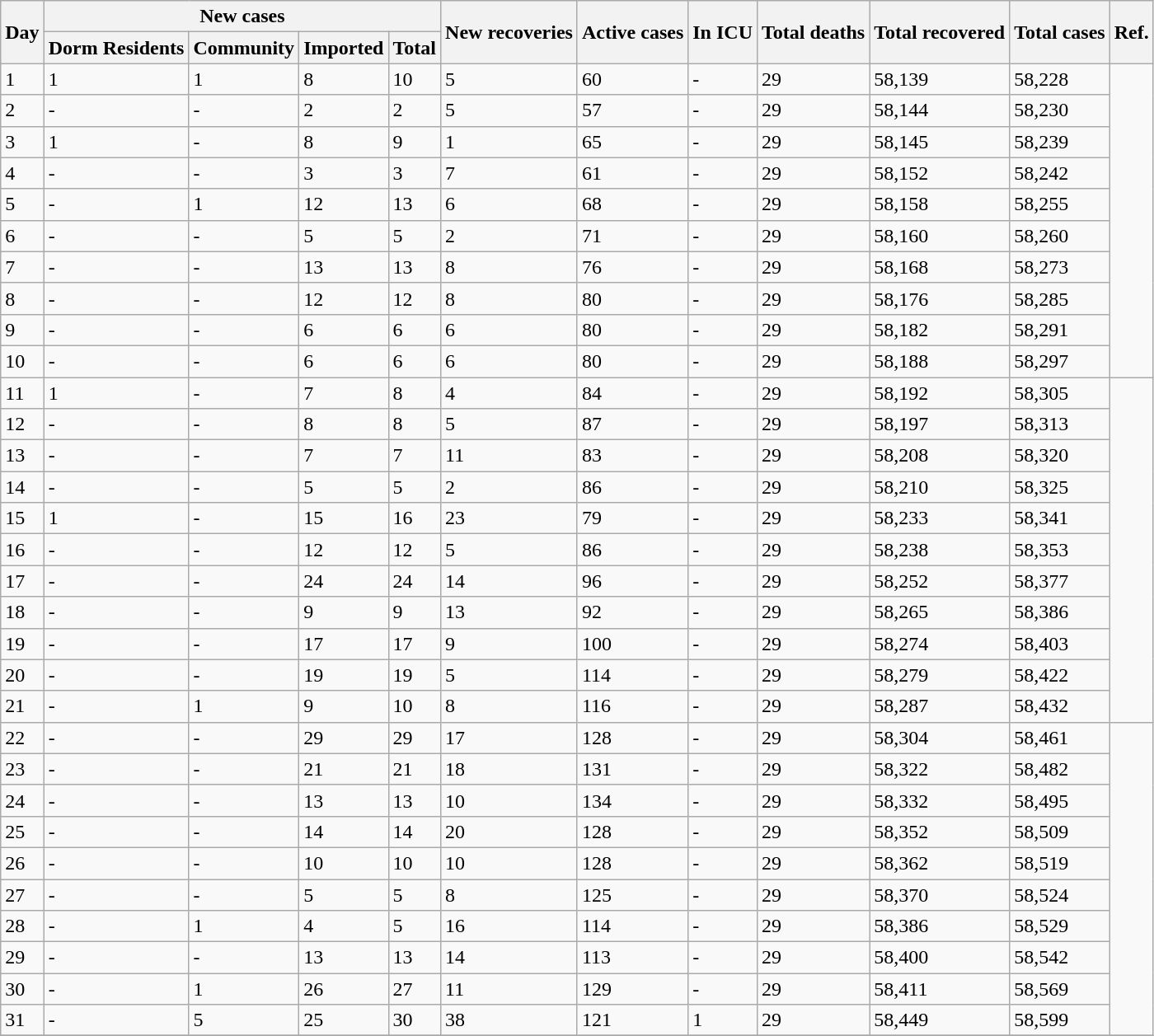<table class="wikitable">
<tr>
<th rowspan="2">Day</th>
<th colspan="4">New cases</th>
<th rowspan="2">New recoveries</th>
<th rowspan="2">Active cases</th>
<th rowspan="2">In ICU</th>
<th rowspan="2">Total deaths</th>
<th rowspan="2">Total recovered</th>
<th rowspan="2">Total cases</th>
<th rowspan="2">Ref.</th>
</tr>
<tr>
<th>Dorm Residents</th>
<th>Community</th>
<th>Imported</th>
<th>Total</th>
</tr>
<tr>
<td>1</td>
<td>1</td>
<td>1</td>
<td>8</td>
<td>10</td>
<td>5</td>
<td>60</td>
<td>-</td>
<td>29</td>
<td>58,139</td>
<td>58,228</td>
<td rowspan="10"></td>
</tr>
<tr>
<td>2</td>
<td>-</td>
<td>-</td>
<td>2</td>
<td>2</td>
<td>5</td>
<td>57</td>
<td>-</td>
<td>29</td>
<td>58,144</td>
<td>58,230</td>
</tr>
<tr>
<td>3</td>
<td>1</td>
<td>-</td>
<td>8</td>
<td>9</td>
<td>1</td>
<td>65</td>
<td>-</td>
<td>29</td>
<td>58,145</td>
<td>58,239</td>
</tr>
<tr>
<td>4</td>
<td>-</td>
<td>-</td>
<td>3</td>
<td>3</td>
<td>7</td>
<td>61</td>
<td>-</td>
<td>29</td>
<td>58,152</td>
<td>58,242</td>
</tr>
<tr>
<td>5</td>
<td>-</td>
<td>1</td>
<td>12</td>
<td>13</td>
<td>6</td>
<td>68</td>
<td>-</td>
<td>29</td>
<td>58,158</td>
<td>58,255</td>
</tr>
<tr>
<td>6</td>
<td>-</td>
<td>-</td>
<td>5</td>
<td>5</td>
<td>2</td>
<td>71</td>
<td>-</td>
<td>29</td>
<td>58,160</td>
<td>58,260</td>
</tr>
<tr>
<td>7</td>
<td>-</td>
<td>-</td>
<td>13</td>
<td>13</td>
<td>8</td>
<td>76</td>
<td>-</td>
<td>29</td>
<td>58,168</td>
<td>58,273</td>
</tr>
<tr>
<td>8</td>
<td>-</td>
<td>-</td>
<td>12</td>
<td>12</td>
<td>8</td>
<td>80</td>
<td>-</td>
<td>29</td>
<td>58,176</td>
<td>58,285</td>
</tr>
<tr>
<td>9</td>
<td>-</td>
<td>-</td>
<td>6</td>
<td>6</td>
<td>6</td>
<td>80</td>
<td>-</td>
<td>29</td>
<td>58,182</td>
<td>58,291</td>
</tr>
<tr>
<td>10</td>
<td>-</td>
<td>-</td>
<td>6</td>
<td>6</td>
<td>6</td>
<td>80</td>
<td>-</td>
<td>29</td>
<td>58,188</td>
<td>58,297</td>
</tr>
<tr>
<td>11</td>
<td>1</td>
<td>-</td>
<td>7</td>
<td>8</td>
<td>4</td>
<td>84</td>
<td>-</td>
<td>29</td>
<td>58,192</td>
<td>58,305</td>
<td rowspan="11"></td>
</tr>
<tr>
<td>12</td>
<td>-</td>
<td>-</td>
<td>8</td>
<td>8</td>
<td>5</td>
<td>87</td>
<td>-</td>
<td>29</td>
<td>58,197</td>
<td>58,313</td>
</tr>
<tr>
<td>13</td>
<td>-</td>
<td>-</td>
<td>7</td>
<td>7</td>
<td>11</td>
<td>83</td>
<td>-</td>
<td>29</td>
<td>58,208</td>
<td>58,320</td>
</tr>
<tr>
<td>14</td>
<td>-</td>
<td>-</td>
<td>5</td>
<td>5</td>
<td>2</td>
<td>86</td>
<td>-</td>
<td>29</td>
<td>58,210</td>
<td>58,325</td>
</tr>
<tr>
<td>15</td>
<td>1</td>
<td>-</td>
<td>15</td>
<td>16</td>
<td>23</td>
<td>79</td>
<td>-</td>
<td>29</td>
<td>58,233</td>
<td>58,341</td>
</tr>
<tr>
<td>16</td>
<td>-</td>
<td>-</td>
<td>12</td>
<td>12</td>
<td>5</td>
<td>86</td>
<td>-</td>
<td>29</td>
<td>58,238</td>
<td>58,353</td>
</tr>
<tr>
<td>17</td>
<td>-</td>
<td>-</td>
<td>24</td>
<td>24</td>
<td>14</td>
<td>96</td>
<td>-</td>
<td>29</td>
<td>58,252</td>
<td>58,377</td>
</tr>
<tr>
<td>18</td>
<td>-</td>
<td>-</td>
<td>9</td>
<td>9</td>
<td>13</td>
<td>92</td>
<td>-</td>
<td>29</td>
<td>58,265</td>
<td>58,386</td>
</tr>
<tr>
<td>19</td>
<td>-</td>
<td>-</td>
<td>17</td>
<td>17</td>
<td>9</td>
<td>100</td>
<td>-</td>
<td>29</td>
<td>58,274</td>
<td>58,403</td>
</tr>
<tr>
<td>20</td>
<td>-</td>
<td>-</td>
<td>19</td>
<td>19</td>
<td>5</td>
<td>114</td>
<td>-</td>
<td>29</td>
<td>58,279</td>
<td>58,422</td>
</tr>
<tr>
<td>21</td>
<td>-</td>
<td>1</td>
<td>9</td>
<td>10</td>
<td>8</td>
<td>116</td>
<td>-</td>
<td>29</td>
<td>58,287</td>
<td>58,432</td>
</tr>
<tr>
<td>22</td>
<td>-</td>
<td>-</td>
<td>29</td>
<td>29</td>
<td>17</td>
<td>128</td>
<td>-</td>
<td>29</td>
<td>58,304</td>
<td>58,461</td>
<td rowspan="10"></td>
</tr>
<tr>
<td>23</td>
<td>-</td>
<td>-</td>
<td>21</td>
<td>21</td>
<td>18</td>
<td>131</td>
<td>-</td>
<td>29</td>
<td>58,322</td>
<td>58,482</td>
</tr>
<tr>
<td>24</td>
<td>-</td>
<td>-</td>
<td>13</td>
<td>13</td>
<td>10</td>
<td>134</td>
<td>-</td>
<td>29</td>
<td>58,332</td>
<td>58,495</td>
</tr>
<tr>
<td>25</td>
<td>-</td>
<td>-</td>
<td>14</td>
<td>14</td>
<td>20</td>
<td>128</td>
<td>-</td>
<td>29</td>
<td>58,352</td>
<td>58,509</td>
</tr>
<tr>
<td>26</td>
<td>-</td>
<td>-</td>
<td>10</td>
<td>10</td>
<td>10</td>
<td>128</td>
<td>-</td>
<td>29</td>
<td>58,362</td>
<td>58,519</td>
</tr>
<tr>
<td>27</td>
<td>-</td>
<td>-</td>
<td>5</td>
<td>5</td>
<td>8</td>
<td>125</td>
<td>-</td>
<td>29</td>
<td>58,370</td>
<td>58,524</td>
</tr>
<tr>
<td>28</td>
<td>-</td>
<td>1</td>
<td>4</td>
<td>5</td>
<td>16</td>
<td>114</td>
<td>-</td>
<td>29</td>
<td>58,386</td>
<td>58,529</td>
</tr>
<tr>
<td>29</td>
<td>-</td>
<td>-</td>
<td>13</td>
<td>13</td>
<td>14</td>
<td>113</td>
<td>-</td>
<td>29</td>
<td>58,400</td>
<td>58,542</td>
</tr>
<tr>
<td>30</td>
<td>-</td>
<td>1</td>
<td>26</td>
<td>27</td>
<td>11</td>
<td>129</td>
<td>-</td>
<td>29</td>
<td>58,411</td>
<td>58,569</td>
</tr>
<tr>
<td>31</td>
<td>-</td>
<td>5</td>
<td>25</td>
<td>30</td>
<td>38</td>
<td>121</td>
<td>1</td>
<td>29</td>
<td>58,449</td>
<td>58,599</td>
</tr>
<tr>
</tr>
</table>
